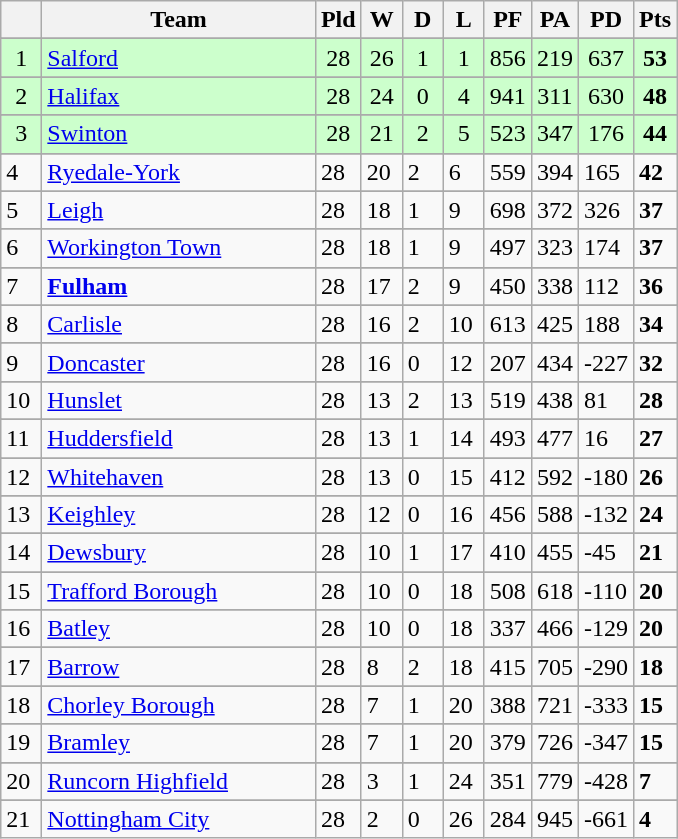<table class="wikitable" style="text-align:center;">
<tr>
<th width=20 abbr="Position"></th>
<th width=175>Team</th>
<th width=20 abbr="Played">Pld</th>
<th width=20 abbr="Won">W</th>
<th width=20 abbr="Drawn">D</th>
<th width=20 abbr="Lost">L</th>
<th width=20 abbr="Points for">PF</th>
<th width=20 abbr="Points against">PA</th>
<th width=25 abbr="Points difference">PD</th>
<th width=20 abbr="Points">Pts</th>
</tr>
<tr>
</tr>
<tr |- align=center style="background:#cfc;">
<td>1</td>
<td align=left style="background#cfc:"><a href='#'>Salford</a></td>
<td>28</td>
<td>26</td>
<td>1</td>
<td>1</td>
<td>856</td>
<td>219</td>
<td>637</td>
<td><strong>53</strong></td>
</tr>
<tr --->
</tr>
<tr align=center style="background:#cfc;">
<td>2</td>
<td align=left style="background#cfc:"><a href='#'>Halifax</a></td>
<td>28</td>
<td>24</td>
<td>0</td>
<td>4</td>
<td>941</td>
<td>311</td>
<td>630</td>
<td><strong>48</strong></td>
</tr>
<tr --->
</tr>
<tr align=center style="background:#cfc;">
<td>3</td>
<td align=left style="background#cfc:"><a href='#'>Swinton</a></td>
<td>28</td>
<td>21</td>
<td>2</td>
<td>5</td>
<td>523</td>
<td>347</td>
<td>176</td>
<td><strong>44</strong></td>
</tr>
<tr --->
</tr>
<tr align=left style="background:">
<td>4</td>
<td><a href='#'>Ryedale-York</a></td>
<td>28</td>
<td>20</td>
<td>2</td>
<td>6</td>
<td>559</td>
<td>394</td>
<td>165</td>
<td><strong>42</strong></td>
</tr>
<tr --->
</tr>
<tr align=left style="background:">
<td>5</td>
<td><a href='#'>Leigh</a></td>
<td>28</td>
<td>18</td>
<td>1</td>
<td>9</td>
<td>698</td>
<td>372</td>
<td>326</td>
<td><strong>37</strong></td>
</tr>
<tr --->
</tr>
<tr align=left style="background:">
<td>6</td>
<td><a href='#'>Workington Town</a></td>
<td>28</td>
<td>18</td>
<td>1</td>
<td>9</td>
<td>497</td>
<td>323</td>
<td>174</td>
<td><strong>37</strong></td>
</tr>
<tr --->
</tr>
<tr align=left style="background:">
<td>7</td>
<td><strong><a href='#'>Fulham</a></strong></td>
<td>28</td>
<td>17</td>
<td>2</td>
<td>9</td>
<td>450</td>
<td>338</td>
<td>112</td>
<td><strong>36</strong></td>
</tr>
<tr --->
</tr>
<tr align=left style="background:">
<td>8</td>
<td><a href='#'>Carlisle</a></td>
<td>28</td>
<td>16</td>
<td>2</td>
<td>10</td>
<td>613</td>
<td>425</td>
<td>188</td>
<td><strong>34</strong></td>
</tr>
<tr --->
</tr>
<tr align=left style="background:">
<td>9</td>
<td><a href='#'>Doncaster</a></td>
<td>28</td>
<td>16</td>
<td>0</td>
<td>12</td>
<td>207</td>
<td>434</td>
<td>-227</td>
<td><strong>32</strong></td>
</tr>
<tr --->
</tr>
<tr align=left style="background:">
<td>10</td>
<td><a href='#'>Hunslet</a></td>
<td>28</td>
<td>13</td>
<td>2</td>
<td>13</td>
<td>519</td>
<td>438</td>
<td>81</td>
<td><strong>28</strong></td>
</tr>
<tr --->
</tr>
<tr align=left style="background:">
<td>11</td>
<td><a href='#'>Huddersfield</a></td>
<td>28</td>
<td>13</td>
<td>1</td>
<td>14</td>
<td>493</td>
<td>477</td>
<td>16</td>
<td><strong>27</strong></td>
</tr>
<tr --->
</tr>
<tr align=left style="background:">
<td>12</td>
<td><a href='#'>Whitehaven</a></td>
<td>28</td>
<td>13</td>
<td>0</td>
<td>15</td>
<td>412</td>
<td>592</td>
<td>-180</td>
<td><strong>26</strong></td>
</tr>
<tr --->
</tr>
<tr align=left style="background:">
<td>13</td>
<td><a href='#'>Keighley</a></td>
<td>28</td>
<td>12</td>
<td>0</td>
<td>16</td>
<td>456</td>
<td>588</td>
<td>-132</td>
<td><strong>24</strong></td>
</tr>
<tr --->
</tr>
<tr align=left style="background:">
<td>14</td>
<td><a href='#'>Dewsbury</a></td>
<td>28</td>
<td>10</td>
<td>1</td>
<td>17</td>
<td>410</td>
<td>455</td>
<td>-45</td>
<td><strong>21</strong></td>
</tr>
<tr --->
</tr>
<tr align=left style="background:">
<td>15</td>
<td><a href='#'>Trafford Borough</a></td>
<td>28</td>
<td>10</td>
<td>0</td>
<td>18</td>
<td>508</td>
<td>618</td>
<td>-110</td>
<td><strong>20</strong></td>
</tr>
<tr --->
</tr>
<tr align=left style="background:">
<td>16</td>
<td><a href='#'>Batley</a></td>
<td>28</td>
<td>10</td>
<td>0</td>
<td>18</td>
<td>337</td>
<td>466</td>
<td>-129</td>
<td><strong>20</strong></td>
</tr>
<tr --->
</tr>
<tr align=left style="background:">
<td>17</td>
<td><a href='#'>Barrow</a></td>
<td>28</td>
<td>8</td>
<td>2</td>
<td>18</td>
<td>415</td>
<td>705</td>
<td>-290</td>
<td><strong>18</strong></td>
</tr>
<tr --->
</tr>
<tr align=left style="background:">
<td>18</td>
<td><a href='#'>Chorley Borough</a></td>
<td>28</td>
<td>7</td>
<td>1</td>
<td>20</td>
<td>388</td>
<td>721</td>
<td>-333</td>
<td><strong>15</strong></td>
</tr>
<tr --->
</tr>
<tr align=left style="background:">
<td>19</td>
<td><a href='#'>Bramley</a></td>
<td>28</td>
<td>7</td>
<td>1</td>
<td>20</td>
<td>379</td>
<td>726</td>
<td>-347</td>
<td><strong>15</strong></td>
</tr>
<tr --->
</tr>
<tr align=left style="background:">
<td>20</td>
<td><a href='#'>Runcorn Highfield</a></td>
<td>28</td>
<td>3</td>
<td>1</td>
<td>24</td>
<td>351</td>
<td>779</td>
<td>-428</td>
<td><strong>7</strong></td>
</tr>
<tr --->
</tr>
<tr align=left style="background:">
<td>21</td>
<td><a href='#'>Nottingham City</a></td>
<td>28</td>
<td>2</td>
<td>0</td>
<td>26</td>
<td>284</td>
<td>945</td>
<td>-661</td>
<td><strong>4</strong></td>
</tr>
</table>
